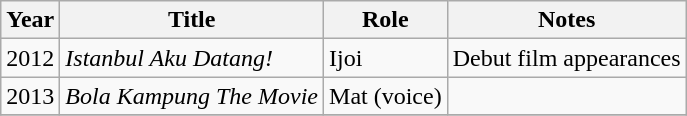<table class="wikitable">
<tr>
<th>Year</th>
<th>Title</th>
<th>Role</th>
<th>Notes</th>
</tr>
<tr>
<td>2012</td>
<td><em>Istanbul Aku Datang!</em></td>
<td>Ijoi</td>
<td>Debut film appearances</td>
</tr>
<tr>
<td>2013</td>
<td><em>Bola Kampung The Movie</em></td>
<td>Mat (voice)</td>
<td></td>
</tr>
<tr>
</tr>
</table>
